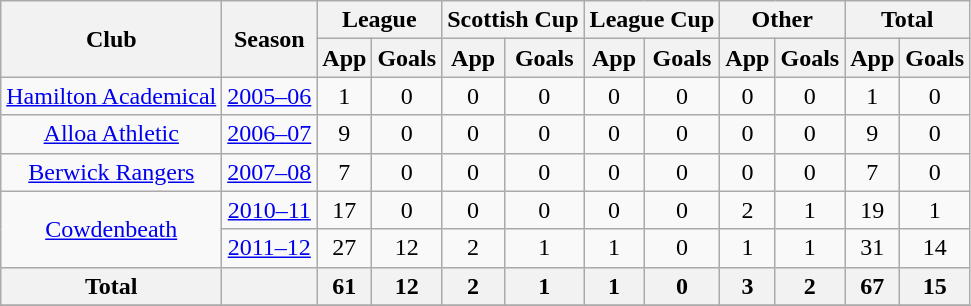<table class="wikitable">
<tr>
<th rowspan=2>Club</th>
<th rowspan=2>Season</th>
<th colspan=2>League</th>
<th colspan=2>Scottish Cup</th>
<th colspan=2>League Cup</th>
<th colspan=2>Other</th>
<th colspan=2>Total</th>
</tr>
<tr>
<th>App</th>
<th>Goals</th>
<th>App</th>
<th>Goals</th>
<th>App</th>
<th>Goals</th>
<th>App</th>
<th>Goals</th>
<th>App</th>
<th>Goals</th>
</tr>
<tr align=center>
<td><a href='#'>Hamilton Academical</a></td>
<td><a href='#'>2005–06</a></td>
<td>1</td>
<td>0</td>
<td>0</td>
<td>0</td>
<td>0</td>
<td>0</td>
<td>0</td>
<td>0</td>
<td>1</td>
<td>0</td>
</tr>
<tr align=center>
<td><a href='#'>Alloa Athletic</a></td>
<td><a href='#'>2006–07</a></td>
<td>9</td>
<td>0</td>
<td>0</td>
<td>0</td>
<td>0</td>
<td>0</td>
<td>0</td>
<td>0</td>
<td>9</td>
<td>0</td>
</tr>
<tr align=center>
<td><a href='#'>Berwick Rangers</a></td>
<td><a href='#'>2007–08</a></td>
<td>7</td>
<td>0</td>
<td>0</td>
<td>0</td>
<td>0</td>
<td>0</td>
<td>0</td>
<td>0</td>
<td>7</td>
<td>0</td>
</tr>
<tr align=center>
<td rowspan=2><a href='#'>Cowdenbeath</a></td>
<td><a href='#'>2010–11</a></td>
<td>17</td>
<td>0</td>
<td>0</td>
<td>0</td>
<td>0</td>
<td>0</td>
<td>2</td>
<td>1</td>
<td>19</td>
<td>1</td>
</tr>
<tr align=center>
<td><a href='#'>2011–12</a></td>
<td>27</td>
<td>12</td>
<td>2</td>
<td>1</td>
<td>1</td>
<td>0</td>
<td>1</td>
<td>1</td>
<td>31</td>
<td>14</td>
</tr>
<tr align=center>
<th>Total</th>
<th></th>
<th>61</th>
<th>12</th>
<th>2</th>
<th>1</th>
<th>1</th>
<th>0</th>
<th>3</th>
<th>2</th>
<th>67</th>
<th>15</th>
</tr>
<tr>
</tr>
</table>
